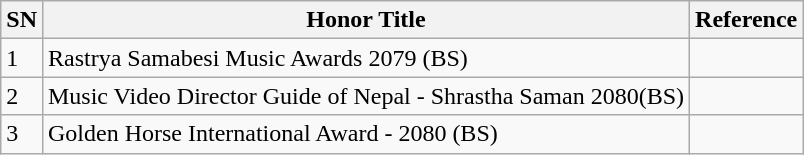<table class="wikitable">
<tr>
<th>SN</th>
<th>Honor Title</th>
<th>Reference</th>
</tr>
<tr>
<td>1</td>
<td>Rastrya Samabesi Music Awards 2079 (BS)</td>
<td></td>
</tr>
<tr>
<td>2</td>
<td>Music Video Director Guide of Nepal - Shrastha Saman 2080(BS)</td>
<td></td>
</tr>
<tr>
<td>3</td>
<td>Golden Horse International Award - 2080 (BS)</td>
<td></td>
</tr>
</table>
